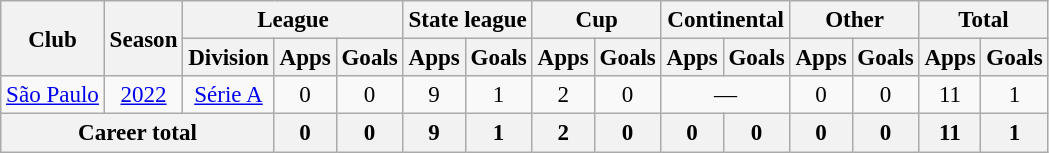<table class="wikitable" style="text-align: center; font-size:96%">
<tr>
<th rowspan="2">Club</th>
<th rowspan="2">Season</th>
<th colspan="3">League</th>
<th colspan="2">State league</th>
<th colspan="2">Cup</th>
<th colspan="2">Continental</th>
<th colspan="2">Other</th>
<th colspan="2">Total</th>
</tr>
<tr>
<th>Division</th>
<th>Apps</th>
<th>Goals</th>
<th>Apps</th>
<th>Goals</th>
<th>Apps</th>
<th>Goals</th>
<th>Apps</th>
<th>Goals</th>
<th>Apps</th>
<th>Goals</th>
<th>Apps</th>
<th>Goals</th>
</tr>
<tr>
<td><a href='#'>São Paulo</a></td>
<td><a href='#'>2022</a></td>
<td><a href='#'>Série A</a></td>
<td>0</td>
<td>0</td>
<td>9</td>
<td>1</td>
<td>2</td>
<td>0</td>
<td colspan="2">—</td>
<td>0</td>
<td>0</td>
<td>11</td>
<td>1</td>
</tr>
<tr>
<th colspan="3">Career total</th>
<th>0</th>
<th>0</th>
<th>9</th>
<th>1</th>
<th>2</th>
<th>0</th>
<th>0</th>
<th>0</th>
<th>0</th>
<th>0</th>
<th>11</th>
<th>1</th>
</tr>
</table>
